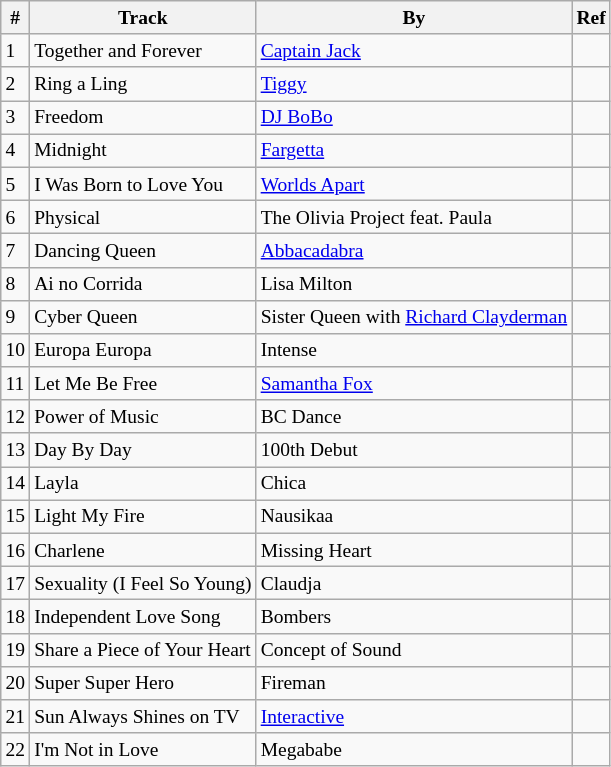<table class="wikitable" style="font-size: small;">
<tr>
<th>#</th>
<th>Track</th>
<th>By</th>
<th>Ref</th>
</tr>
<tr>
<td>1</td>
<td>Together and Forever</td>
<td><a href='#'>Captain Jack</a></td>
<td></td>
</tr>
<tr>
<td>2</td>
<td>Ring a Ling</td>
<td><a href='#'>Tiggy</a></td>
<td></td>
</tr>
<tr>
<td>3</td>
<td>Freedom</td>
<td><a href='#'>DJ BoBo</a></td>
<td></td>
</tr>
<tr>
<td>4</td>
<td>Midnight</td>
<td><a href='#'>Fargetta</a></td>
<td></td>
</tr>
<tr>
<td>5</td>
<td>I Was Born to Love You</td>
<td><a href='#'>Worlds Apart</a></td>
<td></td>
</tr>
<tr>
<td>6</td>
<td>Physical</td>
<td>The Olivia Project feat. Paula</td>
<td></td>
</tr>
<tr>
<td>7</td>
<td>Dancing Queen</td>
<td><a href='#'>Abbacadabra</a></td>
<td></td>
</tr>
<tr>
<td>8</td>
<td>Ai no Corrida</td>
<td>Lisa Milton</td>
<td></td>
</tr>
<tr>
<td>9</td>
<td>Cyber Queen</td>
<td>Sister Queen with <a href='#'>Richard Clayderman</a></td>
<td></td>
</tr>
<tr>
<td>10</td>
<td>Europa Europa</td>
<td>Intense</td>
<td></td>
</tr>
<tr>
<td>11</td>
<td>Let Me Be Free</td>
<td><a href='#'>Samantha Fox</a></td>
<td></td>
</tr>
<tr>
<td>12</td>
<td>Power of Music</td>
<td>BC Dance</td>
<td></td>
</tr>
<tr>
<td>13</td>
<td>Day By Day</td>
<td>100th Debut</td>
<td></td>
</tr>
<tr>
<td>14</td>
<td>Layla</td>
<td>Chica</td>
<td></td>
</tr>
<tr>
<td>15</td>
<td>Light My Fire</td>
<td>Nausikaa</td>
<td></td>
</tr>
<tr>
<td>16</td>
<td>Charlene</td>
<td>Missing Heart</td>
<td></td>
</tr>
<tr>
<td>17</td>
<td>Sexuality (I Feel So Young)</td>
<td>Claudja</td>
<td></td>
</tr>
<tr>
<td>18</td>
<td>Independent Love Song</td>
<td>Bombers</td>
<td></td>
</tr>
<tr>
<td>19</td>
<td>Share a Piece of Your Heart</td>
<td>Concept of Sound</td>
<td></td>
</tr>
<tr>
<td>20</td>
<td>Super Super Hero</td>
<td>Fireman</td>
<td></td>
</tr>
<tr>
<td>21</td>
<td>Sun Always Shines on TV</td>
<td><a href='#'>Interactive</a></td>
<td></td>
</tr>
<tr>
<td>22</td>
<td>I'm Not in Love</td>
<td>Megababe</td>
<td></td>
</tr>
</table>
